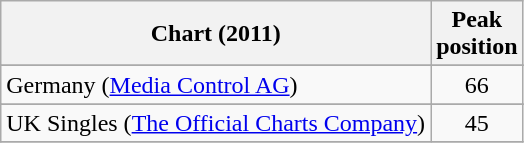<table class="wikitable sortable">
<tr>
<th align="left">Chart (2011)</th>
<th style="text-align:center;">Peak<br>position</th>
</tr>
<tr>
</tr>
<tr>
<td>Germany (<a href='#'>Media Control AG</a>)</td>
<td align="center">66</td>
</tr>
<tr>
</tr>
<tr>
</tr>
<tr>
<td>UK Singles (<a href='#'>The Official Charts Company</a>)</td>
<td align="center">45</td>
</tr>
<tr>
</tr>
</table>
